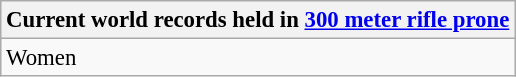<table class="wikitable" style="font-size: 95%">
<tr>
<th colspan=7>Current world records held in <a href='#'>300 meter rifle prone</a></th>
</tr>
<tr>
<td>Women<br></td>
</tr>
</table>
